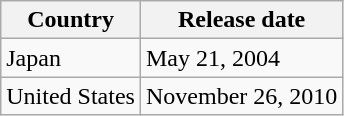<table class="wikitable">
<tr>
<th>Country</th>
<th>Release date</th>
</tr>
<tr>
<td>Japan</td>
<td>May 21, 2004</td>
</tr>
<tr>
<td>United States</td>
<td>November 26, 2010</td>
</tr>
</table>
